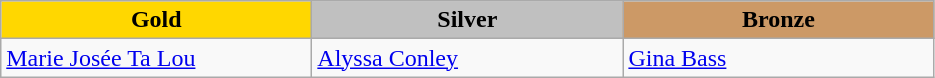<table class="wikitable" style="text-align:left">
<tr align="center">
<td width=200 bgcolor=gold><strong>Gold</strong></td>
<td width=200 bgcolor=silver><strong>Silver</strong></td>
<td width=200 bgcolor=CC9966><strong>Bronze</strong></td>
</tr>
<tr>
<td><a href='#'>Marie Josée Ta Lou</a><br><em></em></td>
<td><a href='#'>Alyssa Conley</a><br><em></em></td>
<td><a href='#'>Gina Bass</a><br><em></em></td>
</tr>
</table>
